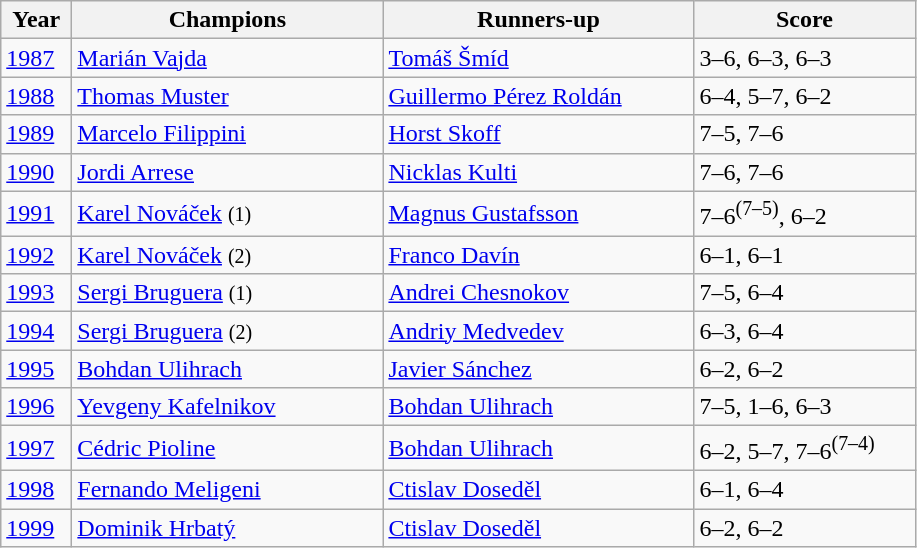<table class=wikitable>
<tr>
<th style="width:40px">Year</th>
<th style="width:200px">Champions</th>
<th style="width:200px">Runners-up</th>
<th style="width:140px" class="unsortable">Score</th>
</tr>
<tr>
<td><a href='#'>1987</a></td>
<td> <a href='#'>Marián Vajda</a></td>
<td> <a href='#'>Tomáš Šmíd</a></td>
<td>3–6, 6–3, 6–3</td>
</tr>
<tr>
<td><a href='#'>1988</a></td>
<td> <a href='#'>Thomas Muster</a></td>
<td> <a href='#'>Guillermo Pérez Roldán</a></td>
<td>6–4, 5–7, 6–2</td>
</tr>
<tr>
<td><a href='#'>1989</a></td>
<td> <a href='#'>Marcelo Filippini</a></td>
<td> <a href='#'>Horst Skoff</a></td>
<td>7–5, 7–6</td>
</tr>
<tr>
<td><a href='#'>1990</a></td>
<td> <a href='#'>Jordi Arrese</a></td>
<td> <a href='#'>Nicklas Kulti</a></td>
<td>7–6, 7–6</td>
</tr>
<tr>
<td><a href='#'>1991</a></td>
<td> <a href='#'>Karel Nováček</a> <small>(1)</small></td>
<td> <a href='#'>Magnus Gustafsson</a></td>
<td>7–6<sup>(7–5)</sup>, 6–2</td>
</tr>
<tr>
<td><a href='#'>1992</a></td>
<td> <a href='#'>Karel Nováček</a> <small>(2)</small></td>
<td> <a href='#'>Franco Davín</a></td>
<td>6–1, 6–1</td>
</tr>
<tr>
<td><a href='#'>1993</a></td>
<td> <a href='#'>Sergi Bruguera</a> <small>(1)</small></td>
<td> <a href='#'>Andrei Chesnokov</a></td>
<td>7–5, 6–4</td>
</tr>
<tr>
<td><a href='#'>1994</a></td>
<td> <a href='#'>Sergi Bruguera</a> <small>(2)</small></td>
<td> <a href='#'>Andriy Medvedev</a></td>
<td>6–3, 6–4</td>
</tr>
<tr>
<td><a href='#'>1995</a></td>
<td> <a href='#'>Bohdan Ulihrach</a></td>
<td> <a href='#'>Javier Sánchez</a></td>
<td>6–2, 6–2</td>
</tr>
<tr>
<td><a href='#'>1996</a></td>
<td> <a href='#'>Yevgeny Kafelnikov</a></td>
<td> <a href='#'>Bohdan Ulihrach</a></td>
<td>7–5, 1–6, 6–3</td>
</tr>
<tr>
<td><a href='#'>1997</a></td>
<td> <a href='#'>Cédric Pioline</a></td>
<td> <a href='#'>Bohdan Ulihrach</a></td>
<td>6–2, 5–7, 7–6<sup>(7–4)</sup></td>
</tr>
<tr>
<td><a href='#'>1998</a></td>
<td> <a href='#'>Fernando Meligeni</a></td>
<td> <a href='#'>Ctislav Doseděl</a></td>
<td>6–1, 6–4</td>
</tr>
<tr>
<td><a href='#'>1999</a></td>
<td> <a href='#'>Dominik Hrbatý</a></td>
<td> <a href='#'>Ctislav Doseděl</a></td>
<td>6–2, 6–2</td>
</tr>
</table>
